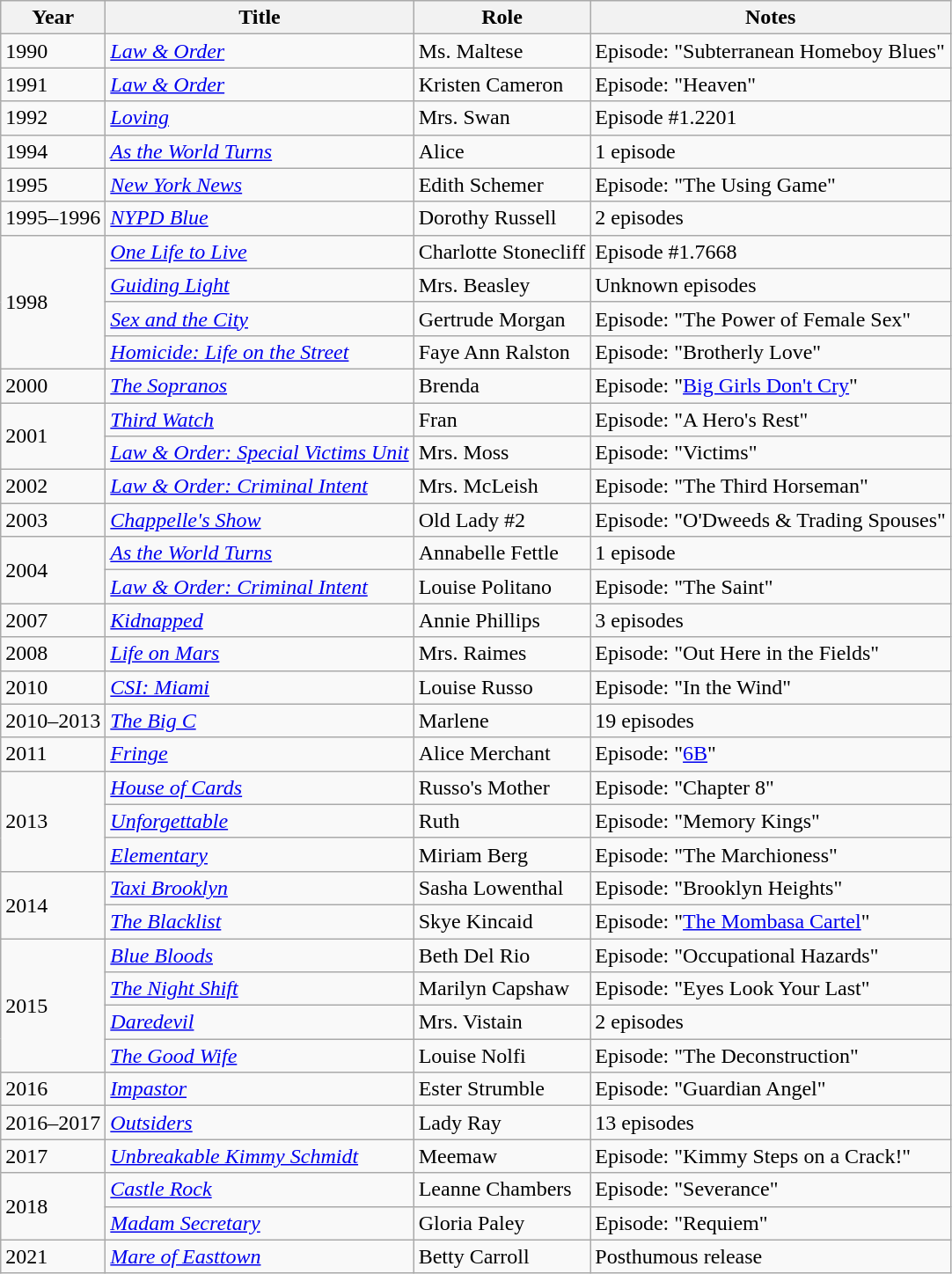<table class="wikitable">
<tr>
<th>Year</th>
<th>Title</th>
<th>Role</th>
<th>Notes</th>
</tr>
<tr>
<td>1990</td>
<td><em><a href='#'>Law & Order</a></em></td>
<td>Ms. Maltese</td>
<td>Episode: "Subterranean Homeboy Blues"</td>
</tr>
<tr>
<td>1991</td>
<td><em><a href='#'>Law & Order</a></em></td>
<td>Kristen Cameron</td>
<td>Episode: "Heaven"</td>
</tr>
<tr>
<td>1992</td>
<td><em><a href='#'>Loving</a></em></td>
<td>Mrs. Swan</td>
<td>Episode #1.2201</td>
</tr>
<tr>
<td>1994</td>
<td><em><a href='#'>As the World Turns</a></em></td>
<td>Alice</td>
<td>1 episode</td>
</tr>
<tr>
<td>1995</td>
<td><em><a href='#'>New York News</a></em></td>
<td>Edith Schemer</td>
<td>Episode: "The Using Game"</td>
</tr>
<tr>
<td>1995–1996</td>
<td><em><a href='#'>NYPD Blue</a></em></td>
<td>Dorothy Russell</td>
<td>2 episodes</td>
</tr>
<tr>
<td rowspan="4">1998</td>
<td><em><a href='#'>One Life to Live</a></em></td>
<td>Charlotte Stonecliff</td>
<td>Episode #1.7668</td>
</tr>
<tr>
<td><em><a href='#'>Guiding Light</a></em></td>
<td>Mrs. Beasley</td>
<td>Unknown episodes</td>
</tr>
<tr>
<td><em><a href='#'>Sex and the City</a></em></td>
<td>Gertrude Morgan</td>
<td>Episode: "The Power of Female Sex"</td>
</tr>
<tr>
<td><em><a href='#'>Homicide: Life on the Street</a></em></td>
<td>Faye Ann Ralston</td>
<td>Episode: "Brotherly Love"</td>
</tr>
<tr>
<td>2000</td>
<td><em><a href='#'>The Sopranos</a></em></td>
<td>Brenda</td>
<td>Episode: "<a href='#'>Big Girls Don't Cry</a>"</td>
</tr>
<tr>
<td rowspan="2">2001</td>
<td><em><a href='#'>Third Watch</a></em></td>
<td>Fran</td>
<td>Episode: "A Hero's Rest"</td>
</tr>
<tr>
<td><em><a href='#'>Law & Order: Special Victims Unit</a></em></td>
<td>Mrs. Moss</td>
<td>Episode: "Victims"</td>
</tr>
<tr>
<td>2002</td>
<td><em><a href='#'>Law & Order: Criminal Intent</a></em></td>
<td>Mrs. McLeish</td>
<td>Episode: "The Third Horseman"</td>
</tr>
<tr>
<td>2003</td>
<td><em><a href='#'>Chappelle's Show</a></em></td>
<td>Old Lady #2</td>
<td>Episode: "O'Dweeds & Trading Spouses"</td>
</tr>
<tr>
<td rowspan="2">2004</td>
<td><em><a href='#'>As the World Turns</a></em></td>
<td>Annabelle Fettle</td>
<td>1 episode</td>
</tr>
<tr>
<td><em><a href='#'>Law & Order: Criminal Intent</a></em></td>
<td>Louise Politano</td>
<td>Episode: "The Saint"</td>
</tr>
<tr>
<td>2007</td>
<td><a href='#'><em>Kidnapped</em></a></td>
<td>Annie Phillips</td>
<td>3 episodes</td>
</tr>
<tr>
<td>2008</td>
<td><a href='#'><em>Life on Mars</em></a></td>
<td>Mrs. Raimes</td>
<td>Episode: "Out Here in the Fields"</td>
</tr>
<tr>
<td>2010</td>
<td><em><a href='#'>CSI: Miami</a></em></td>
<td>Louise Russo</td>
<td>Episode: "In the Wind"</td>
</tr>
<tr>
<td>2010–2013</td>
<td><a href='#'><em>The Big C</em></a></td>
<td>Marlene</td>
<td>19 episodes</td>
</tr>
<tr>
<td>2011</td>
<td><a href='#'><em>Fringe</em></a></td>
<td>Alice Merchant</td>
<td>Episode: "<a href='#'>6B</a>"</td>
</tr>
<tr>
<td rowspan="3">2013</td>
<td><a href='#'><em>House of Cards</em></a></td>
<td>Russo's Mother</td>
<td>Episode: "Chapter 8"</td>
</tr>
<tr>
<td><a href='#'><em>Unforgettable</em></a></td>
<td>Ruth</td>
<td>Episode: "Memory Kings"</td>
</tr>
<tr>
<td><a href='#'><em>Elementary</em></a></td>
<td>Miriam Berg</td>
<td>Episode: "The Marchioness"</td>
</tr>
<tr>
<td rowspan="2">2014</td>
<td><em><a href='#'>Taxi Brooklyn</a></em></td>
<td>Sasha Lowenthal</td>
<td>Episode: "Brooklyn Heights"</td>
</tr>
<tr>
<td><em><a href='#'>The Blacklist</a></em></td>
<td>Skye Kincaid</td>
<td>Episode: "<a href='#'>The Mombasa Cartel</a>"</td>
</tr>
<tr>
<td rowspan="4">2015</td>
<td><a href='#'><em>Blue Bloods</em></a></td>
<td>Beth Del Rio</td>
<td>Episode: "Occupational Hazards"</td>
</tr>
<tr>
<td><a href='#'><em>The Night Shift</em></a></td>
<td>Marilyn Capshaw</td>
<td>Episode: "Eyes Look Your Last"</td>
</tr>
<tr>
<td><a href='#'><em>Daredevil</em></a></td>
<td>Mrs. Vistain</td>
<td>2 episodes</td>
</tr>
<tr>
<td><em><a href='#'>The Good Wife</a></em></td>
<td>Louise Nolfi</td>
<td>Episode: "The Deconstruction"</td>
</tr>
<tr>
<td>2016</td>
<td><em><a href='#'>Impastor</a></em></td>
<td>Ester Strumble</td>
<td>Episode: "Guardian Angel"</td>
</tr>
<tr>
<td>2016–2017</td>
<td><a href='#'><em>Outsiders</em></a></td>
<td>Lady Ray</td>
<td>13 episodes</td>
</tr>
<tr>
<td>2017</td>
<td><em><a href='#'>Unbreakable Kimmy Schmidt</a></em></td>
<td>Meemaw</td>
<td>Episode: "Kimmy Steps on a Crack!"</td>
</tr>
<tr>
<td rowspan="2">2018</td>
<td><em><a href='#'>Castle Rock</a></em></td>
<td>Leanne Chambers</td>
<td>Episode: "Severance"</td>
</tr>
<tr>
<td><em><a href='#'>Madam Secretary</a></em></td>
<td>Gloria Paley</td>
<td>Episode: "Requiem"</td>
</tr>
<tr>
<td>2021</td>
<td><em><a href='#'>Mare of Easttown</a></em></td>
<td>Betty Carroll</td>
<td>Posthumous release</td>
</tr>
</table>
